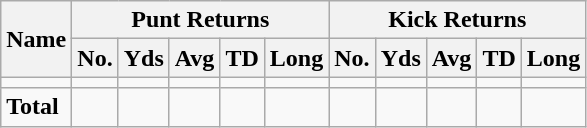<table class="wikitable" style="white-space:nowrap;">
<tr>
<th rowspan="2">Name</th>
<th colspan="5">Punt Returns</th>
<th colspan="5">Kick Returns</th>
</tr>
<tr>
<th>No.</th>
<th>Yds</th>
<th>Avg</th>
<th>TD</th>
<th>Long</th>
<th>No.</th>
<th>Yds</th>
<th>Avg</th>
<th>TD</th>
<th>Long</th>
</tr>
<tr>
<td></td>
<td></td>
<td></td>
<td></td>
<td></td>
<td></td>
<td></td>
<td></td>
<td></td>
<td></td>
<td></td>
</tr>
<tr>
<td><strong>Total</strong></td>
<td></td>
<td></td>
<td></td>
<td></td>
<td></td>
<td></td>
<td></td>
<td></td>
<td></td>
<td></td>
</tr>
</table>
